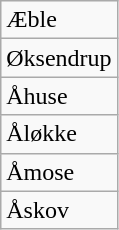<table class="wikitable" style="float:left; margin-right:1em">
<tr>
<td>Æble</td>
</tr>
<tr>
<td>Øksendrup</td>
</tr>
<tr>
<td>Åhuse</td>
</tr>
<tr>
<td>Åløkke</td>
</tr>
<tr>
<td>Åmose</td>
</tr>
<tr>
<td>Åskov</td>
</tr>
</table>
